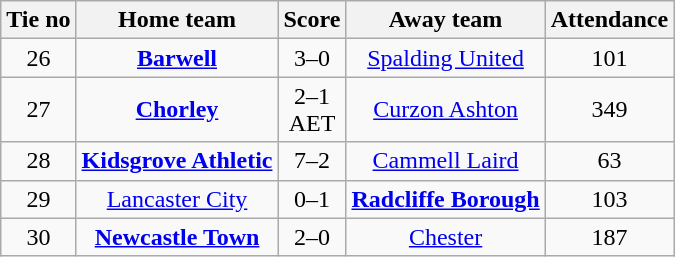<table class="wikitable" style="text-align: center">
<tr>
<th>Tie no</th>
<th>Home team</th>
<th>Score</th>
<th>Away team</th>
<th>Attendance</th>
</tr>
<tr>
<td>26</td>
<td><strong><a href='#'>Barwell</a></strong></td>
<td>3–0</td>
<td><a href='#'>Spalding United</a></td>
<td>101</td>
</tr>
<tr>
<td>27</td>
<td><strong><a href='#'>Chorley</a></strong></td>
<td>2–1<br>AET</td>
<td><a href='#'>Curzon Ashton</a></td>
<td>349</td>
</tr>
<tr>
<td>28</td>
<td><strong><a href='#'>Kidsgrove Athletic</a></strong></td>
<td>7–2</td>
<td><a href='#'>Cammell Laird</a></td>
<td>63</td>
</tr>
<tr>
<td>29</td>
<td><a href='#'>Lancaster City</a></td>
<td>0–1</td>
<td><strong><a href='#'>Radcliffe Borough</a></strong></td>
<td>103</td>
</tr>
<tr>
<td>30</td>
<td><strong><a href='#'>Newcastle Town</a></strong></td>
<td>2–0</td>
<td><a href='#'>Chester</a></td>
<td>187</td>
</tr>
</table>
